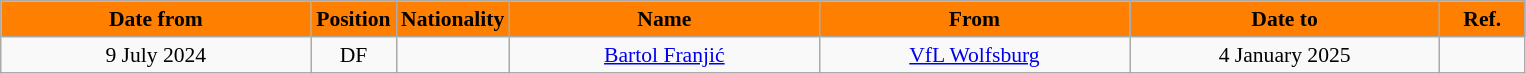<table class="wikitable" style="text-align:center; font-size:90%; ">
<tr>
<th style="background:#FF8000; color:black; width:200px;">Date from</th>
<th style="background:#FF8000; color:black; width:50px;">Position</th>
<th style="background:#FF8000; color:black; width:50px;">Nationality</th>
<th style="background:#FF8000; color:black; width:200px;">Name</th>
<th style="background:#FF8000; color:black; width:200px;">From</th>
<th style="background:#FF8000; color:black; width:200px;">Date to</th>
<th style="background:#FF8000; color:black; width:50px;">Ref.</th>
</tr>
<tr>
<td>9 July 2024</td>
<td>DF</td>
<td></td>
<td><a href='#'>Bartol Franjić</a></td>
<td><a href='#'>VfL Wolfsburg</a></td>
<td>4 January 2025</td>
<td></td>
</tr>
</table>
